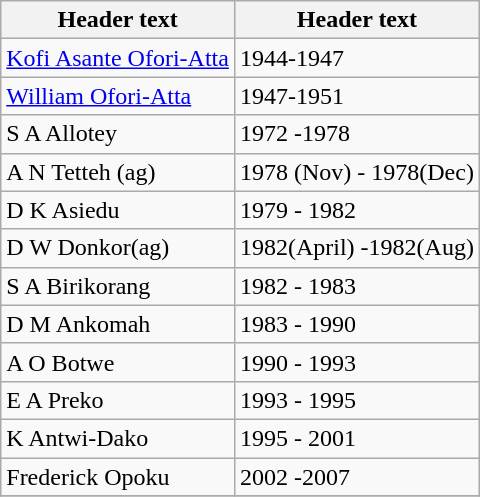<table class="wikitable sortable">
<tr>
<th>Header text</th>
<th>Header text</th>
</tr>
<tr>
<td><a href='#'>Kofi Asante Ofori-Atta</a></td>
<td>1944-1947</td>
</tr>
<tr>
<td><a href='#'>William Ofori-Atta</a></td>
<td>1947-1951</td>
</tr>
<tr>
<td>S A Allotey</td>
<td>1972 -1978</td>
</tr>
<tr>
<td>A N Tetteh (ag)</td>
<td>1978 (Nov) - 1978(Dec)</td>
</tr>
<tr>
<td>D K Asiedu</td>
<td>1979 - 1982</td>
</tr>
<tr>
<td>D W Donkor(ag)</td>
<td>1982(April) -1982(Aug)</td>
</tr>
<tr>
<td>S A Birikorang</td>
<td>1982 - 1983</td>
</tr>
<tr>
<td>D M Ankomah</td>
<td>1983 - 1990</td>
</tr>
<tr>
<td>A O Botwe</td>
<td>1990 - 1993</td>
</tr>
<tr>
<td>E A Preko</td>
<td>1993 - 1995</td>
</tr>
<tr>
<td>K Antwi-Dako</td>
<td>1995 - 2001</td>
</tr>
<tr>
<td>Frederick Opoku</td>
<td>2002 -2007</td>
</tr>
<tr>
</tr>
</table>
